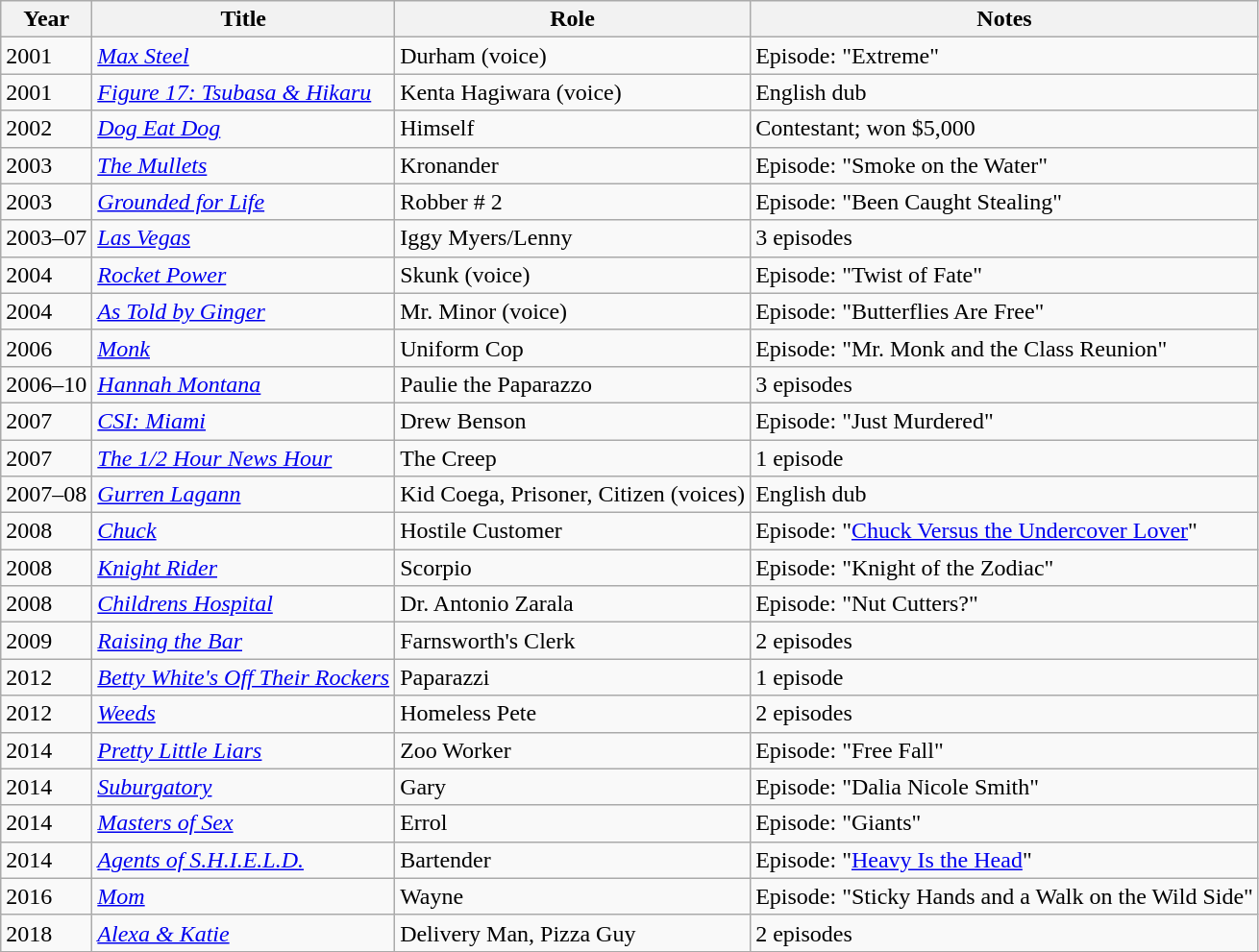<table class="wikitable sortable">
<tr>
<th>Year</th>
<th>Title</th>
<th>Role</th>
<th class="unsortable">Notes</th>
</tr>
<tr>
<td>2001</td>
<td><em><a href='#'>Max Steel</a></em></td>
<td>Durham (voice)</td>
<td>Episode: "Extreme"</td>
</tr>
<tr>
<td>2001</td>
<td><em><a href='#'>Figure 17: Tsubasa & Hikaru</a></em></td>
<td>Kenta Hagiwara (voice)</td>
<td>English dub</td>
</tr>
<tr>
<td>2002</td>
<td><em><a href='#'>Dog Eat Dog</a></em></td>
<td>Himself</td>
<td>Contestant; won $5,000</td>
</tr>
<tr>
<td>2003</td>
<td><em><a href='#'>The Mullets</a></em></td>
<td>Kronander</td>
<td>Episode: "Smoke on the Water"</td>
</tr>
<tr>
<td>2003</td>
<td><em><a href='#'>Grounded for Life</a></em></td>
<td>Robber # 2</td>
<td>Episode: "Been Caught Stealing"</td>
</tr>
<tr>
<td>2003–07</td>
<td><em><a href='#'>Las Vegas</a></em></td>
<td>Iggy Myers/Lenny</td>
<td>3 episodes</td>
</tr>
<tr>
<td>2004</td>
<td><em><a href='#'>Rocket Power</a></em></td>
<td>Skunk (voice)</td>
<td>Episode: "Twist of Fate"</td>
</tr>
<tr>
<td>2004</td>
<td><em><a href='#'>As Told by Ginger</a></em></td>
<td>Mr. Minor (voice)</td>
<td>Episode: "Butterflies Are Free"</td>
</tr>
<tr>
<td>2006</td>
<td><em><a href='#'>Monk</a></em></td>
<td>Uniform Cop</td>
<td>Episode: "Mr. Monk and the Class Reunion"</td>
</tr>
<tr>
<td>2006–10</td>
<td><em><a href='#'>Hannah Montana</a></em></td>
<td>Paulie the Paparazzo</td>
<td>3 episodes</td>
</tr>
<tr>
<td>2007</td>
<td><em><a href='#'>CSI: Miami</a></em></td>
<td>Drew Benson</td>
<td>Episode: "Just Murdered"</td>
</tr>
<tr>
<td>2007</td>
<td><em><a href='#'>The 1/2 Hour News Hour</a></em></td>
<td>The Creep</td>
<td>1 episode</td>
</tr>
<tr>
<td>2007–08</td>
<td><em><a href='#'>Gurren Lagann</a></em></td>
<td>Kid Coega, Prisoner, Citizen (voices)</td>
<td>English dub</td>
</tr>
<tr>
<td>2008</td>
<td><em><a href='#'>Chuck</a></em></td>
<td>Hostile Customer</td>
<td>Episode: "<a href='#'>Chuck Versus the Undercover Lover</a>"</td>
</tr>
<tr>
<td>2008</td>
<td><em><a href='#'>Knight Rider</a></em></td>
<td>Scorpio</td>
<td>Episode: "Knight of the Zodiac"</td>
</tr>
<tr>
<td>2008</td>
<td><em><a href='#'>Childrens Hospital</a></em></td>
<td>Dr. Antonio Zarala</td>
<td>Episode: "Nut Cutters?"</td>
</tr>
<tr>
<td>2009</td>
<td><em><a href='#'>Raising the Bar</a></em></td>
<td>Farnsworth's Clerk</td>
<td>2 episodes</td>
</tr>
<tr>
<td>2012</td>
<td><em><a href='#'>Betty White's Off Their Rockers</a></em></td>
<td>Paparazzi</td>
<td>1 episode</td>
</tr>
<tr>
<td>2012</td>
<td><em><a href='#'>Weeds</a></em></td>
<td>Homeless Pete</td>
<td>2 episodes</td>
</tr>
<tr>
<td>2014</td>
<td><em><a href='#'>Pretty Little Liars</a></em></td>
<td>Zoo Worker</td>
<td>Episode: "Free Fall"</td>
</tr>
<tr>
<td>2014</td>
<td><em><a href='#'>Suburgatory</a></em></td>
<td>Gary</td>
<td>Episode: "Dalia Nicole Smith"</td>
</tr>
<tr>
<td>2014</td>
<td><em><a href='#'>Masters of Sex</a></em></td>
<td>Errol</td>
<td>Episode: "Giants"</td>
</tr>
<tr>
<td>2014</td>
<td><em><a href='#'>Agents of S.H.I.E.L.D.</a></em></td>
<td>Bartender</td>
<td>Episode: "<a href='#'>Heavy Is the Head</a>"</td>
</tr>
<tr>
<td>2016</td>
<td><em><a href='#'>Mom</a></em></td>
<td>Wayne</td>
<td>Episode: "Sticky Hands and a Walk on the Wild Side"</td>
</tr>
<tr>
<td>2018</td>
<td><em><a href='#'>Alexa & Katie</a></em></td>
<td>Delivery Man, Pizza Guy</td>
<td>2 episodes</td>
</tr>
<tr>
</tr>
</table>
